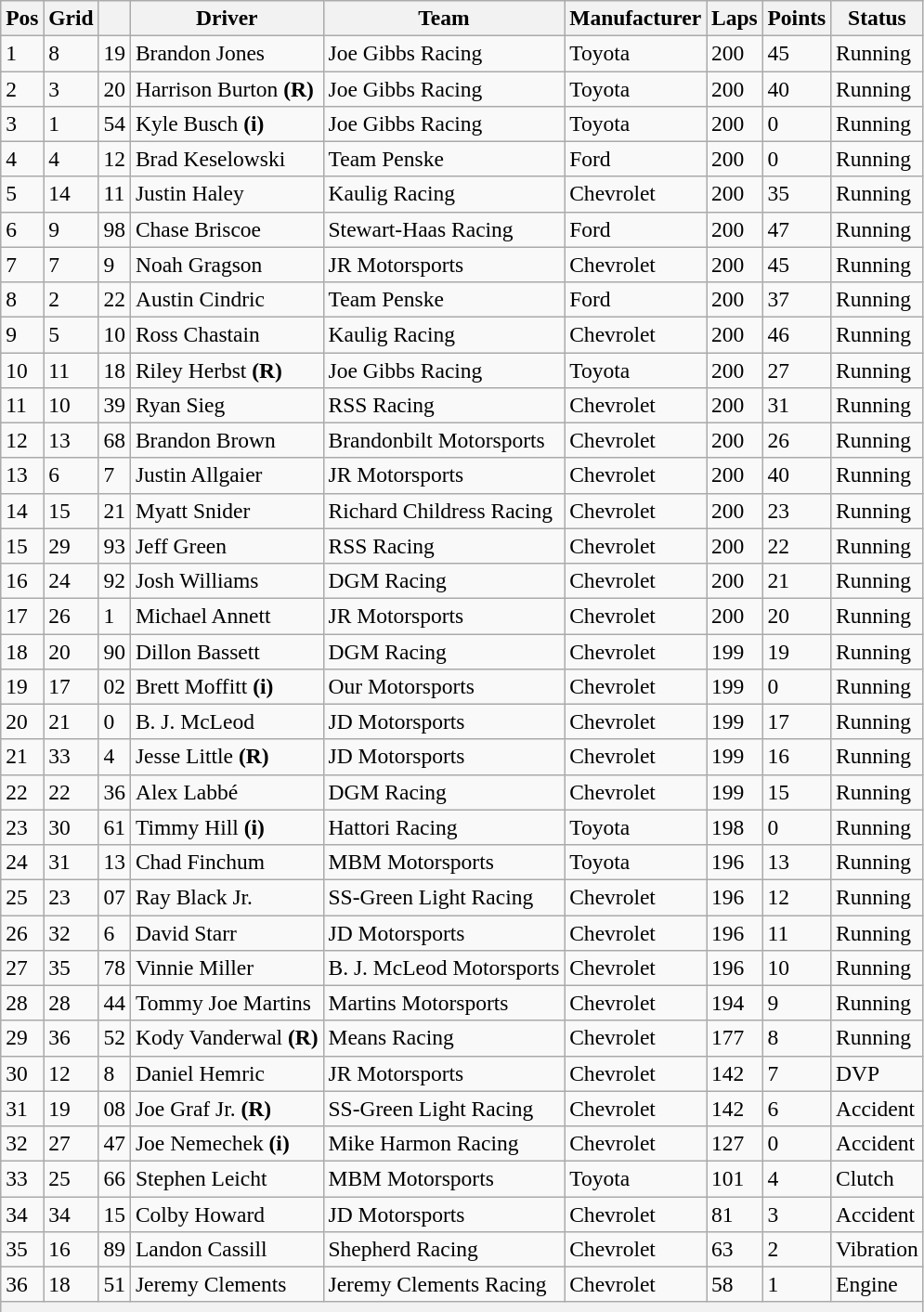<table class="wikitable" style="font-size:98%">
<tr>
<th>Pos</th>
<th>Grid</th>
<th></th>
<th>Driver</th>
<th>Team</th>
<th>Manufacturer</th>
<th>Laps</th>
<th>Points</th>
<th>Status</th>
</tr>
<tr>
<td>1</td>
<td>8</td>
<td>19</td>
<td>Brandon Jones</td>
<td>Joe Gibbs Racing</td>
<td>Toyota</td>
<td>200</td>
<td>45</td>
<td>Running</td>
</tr>
<tr>
<td>2</td>
<td>3</td>
<td>20</td>
<td>Harrison Burton <strong>(R)</strong></td>
<td>Joe Gibbs Racing</td>
<td>Toyota</td>
<td>200</td>
<td>40</td>
<td>Running</td>
</tr>
<tr>
<td>3</td>
<td>1</td>
<td>54</td>
<td>Kyle Busch <strong>(i)</strong></td>
<td>Joe Gibbs Racing</td>
<td>Toyota</td>
<td>200</td>
<td>0</td>
<td>Running</td>
</tr>
<tr>
<td>4</td>
<td>4</td>
<td>12</td>
<td>Brad Keselowski</td>
<td>Team Penske</td>
<td>Ford</td>
<td>200</td>
<td>0</td>
<td>Running</td>
</tr>
<tr>
<td>5</td>
<td>14</td>
<td>11</td>
<td>Justin Haley</td>
<td>Kaulig Racing</td>
<td>Chevrolet</td>
<td>200</td>
<td>35</td>
<td>Running</td>
</tr>
<tr>
<td>6</td>
<td>9</td>
<td>98</td>
<td>Chase Briscoe</td>
<td>Stewart-Haas Racing</td>
<td>Ford</td>
<td>200</td>
<td>47</td>
<td>Running</td>
</tr>
<tr>
<td>7</td>
<td>7</td>
<td>9</td>
<td>Noah Gragson</td>
<td>JR Motorsports</td>
<td>Chevrolet</td>
<td>200</td>
<td>45</td>
<td>Running</td>
</tr>
<tr>
<td>8</td>
<td>2</td>
<td>22</td>
<td>Austin Cindric</td>
<td>Team Penske</td>
<td>Ford</td>
<td>200</td>
<td>37</td>
<td>Running</td>
</tr>
<tr>
<td>9</td>
<td>5</td>
<td>10</td>
<td>Ross Chastain</td>
<td>Kaulig Racing</td>
<td>Chevrolet</td>
<td>200</td>
<td>46</td>
<td>Running</td>
</tr>
<tr>
<td>10</td>
<td>11</td>
<td>18</td>
<td>Riley Herbst <strong>(R)</strong></td>
<td>Joe Gibbs Racing</td>
<td>Toyota</td>
<td>200</td>
<td>27</td>
<td>Running</td>
</tr>
<tr>
<td>11</td>
<td>10</td>
<td>39</td>
<td>Ryan Sieg</td>
<td>RSS Racing</td>
<td>Chevrolet</td>
<td>200</td>
<td>31</td>
<td>Running</td>
</tr>
<tr>
<td>12</td>
<td>13</td>
<td>68</td>
<td>Brandon Brown</td>
<td>Brandonbilt Motorsports</td>
<td>Chevrolet</td>
<td>200</td>
<td>26</td>
<td>Running</td>
</tr>
<tr>
<td>13</td>
<td>6</td>
<td>7</td>
<td>Justin Allgaier</td>
<td>JR Motorsports</td>
<td>Chevrolet</td>
<td>200</td>
<td>40</td>
<td>Running</td>
</tr>
<tr>
<td>14</td>
<td>15</td>
<td>21</td>
<td>Myatt Snider</td>
<td>Richard Childress Racing</td>
<td>Chevrolet</td>
<td>200</td>
<td>23</td>
<td>Running</td>
</tr>
<tr>
<td>15</td>
<td>29</td>
<td>93</td>
<td>Jeff Green</td>
<td>RSS Racing</td>
<td>Chevrolet</td>
<td>200</td>
<td>22</td>
<td>Running</td>
</tr>
<tr>
<td>16</td>
<td>24</td>
<td>92</td>
<td>Josh Williams</td>
<td>DGM Racing</td>
<td>Chevrolet</td>
<td>200</td>
<td>21</td>
<td>Running</td>
</tr>
<tr>
<td>17</td>
<td>26</td>
<td>1</td>
<td>Michael Annett</td>
<td>JR Motorsports</td>
<td>Chevrolet</td>
<td>200</td>
<td>20</td>
<td>Running</td>
</tr>
<tr>
<td>18</td>
<td>20</td>
<td>90</td>
<td>Dillon Bassett</td>
<td>DGM Racing</td>
<td>Chevrolet</td>
<td>199</td>
<td>19</td>
<td>Running</td>
</tr>
<tr>
<td>19</td>
<td>17</td>
<td>02</td>
<td>Brett Moffitt <strong>(i)</strong></td>
<td>Our Motorsports</td>
<td>Chevrolet</td>
<td>199</td>
<td>0</td>
<td>Running</td>
</tr>
<tr>
<td>20</td>
<td>21</td>
<td>0</td>
<td>B. J. McLeod</td>
<td>JD Motorsports</td>
<td>Chevrolet</td>
<td>199</td>
<td>17</td>
<td>Running</td>
</tr>
<tr>
<td>21</td>
<td>33</td>
<td>4</td>
<td>Jesse Little <strong>(R)</strong></td>
<td>JD Motorsports</td>
<td>Chevrolet</td>
<td>199</td>
<td>16</td>
<td>Running</td>
</tr>
<tr>
<td>22</td>
<td>22</td>
<td>36</td>
<td>Alex Labbé</td>
<td>DGM Racing</td>
<td>Chevrolet</td>
<td>199</td>
<td>15</td>
<td>Running</td>
</tr>
<tr>
<td>23</td>
<td>30</td>
<td>61</td>
<td>Timmy Hill <strong>(i)</strong></td>
<td>Hattori Racing</td>
<td>Toyota</td>
<td>198</td>
<td>0</td>
<td>Running</td>
</tr>
<tr>
<td>24</td>
<td>31</td>
<td>13</td>
<td>Chad Finchum</td>
<td>MBM Motorsports</td>
<td>Toyota</td>
<td>196</td>
<td>13</td>
<td>Running</td>
</tr>
<tr>
<td>25</td>
<td>23</td>
<td>07</td>
<td>Ray Black Jr.</td>
<td>SS-Green Light Racing</td>
<td>Chevrolet</td>
<td>196</td>
<td>12</td>
<td>Running</td>
</tr>
<tr>
<td>26</td>
<td>32</td>
<td>6</td>
<td>David Starr</td>
<td>JD Motorsports</td>
<td>Chevrolet</td>
<td>196</td>
<td>11</td>
<td>Running</td>
</tr>
<tr>
<td>27</td>
<td>35</td>
<td>78</td>
<td>Vinnie Miller</td>
<td>B. J. McLeod Motorsports</td>
<td>Chevrolet</td>
<td>196</td>
<td>10</td>
<td>Running</td>
</tr>
<tr>
<td>28</td>
<td>28</td>
<td>44</td>
<td>Tommy Joe Martins</td>
<td>Martins Motorsports</td>
<td>Chevrolet</td>
<td>194</td>
<td>9</td>
<td>Running</td>
</tr>
<tr>
<td>29</td>
<td>36</td>
<td>52</td>
<td>Kody Vanderwal <strong>(R)</strong></td>
<td>Means Racing</td>
<td>Chevrolet</td>
<td>177</td>
<td>8</td>
<td>Running</td>
</tr>
<tr>
<td>30</td>
<td>12</td>
<td>8</td>
<td>Daniel Hemric</td>
<td>JR Motorsports</td>
<td>Chevrolet</td>
<td>142</td>
<td>7</td>
<td>DVP</td>
</tr>
<tr>
<td>31</td>
<td>19</td>
<td>08</td>
<td>Joe Graf Jr. <strong>(R)</strong></td>
<td>SS-Green Light Racing</td>
<td>Chevrolet</td>
<td>142</td>
<td>6</td>
<td>Accident</td>
</tr>
<tr>
<td>32</td>
<td>27</td>
<td>47</td>
<td>Joe Nemechek <strong>(i)</strong></td>
<td>Mike Harmon Racing</td>
<td>Chevrolet</td>
<td>127</td>
<td>0</td>
<td>Accident</td>
</tr>
<tr>
<td>33</td>
<td>25</td>
<td>66</td>
<td>Stephen Leicht</td>
<td>MBM Motorsports</td>
<td>Toyota</td>
<td>101</td>
<td>4</td>
<td>Clutch</td>
</tr>
<tr>
<td>34</td>
<td>34</td>
<td>15</td>
<td>Colby Howard</td>
<td>JD Motorsports</td>
<td>Chevrolet</td>
<td>81</td>
<td>3</td>
<td>Accident</td>
</tr>
<tr>
<td>35</td>
<td>16</td>
<td>89</td>
<td>Landon Cassill</td>
<td>Shepherd Racing</td>
<td>Chevrolet</td>
<td>63</td>
<td>2</td>
<td>Vibration</td>
</tr>
<tr>
<td>36</td>
<td>18</td>
<td>51</td>
<td>Jeremy Clements</td>
<td>Jeremy Clements Racing</td>
<td>Chevrolet</td>
<td>58</td>
<td>1</td>
<td>Engine</td>
</tr>
<tr>
<th colspan="9"></th>
</tr>
<tr>
</tr>
</table>
